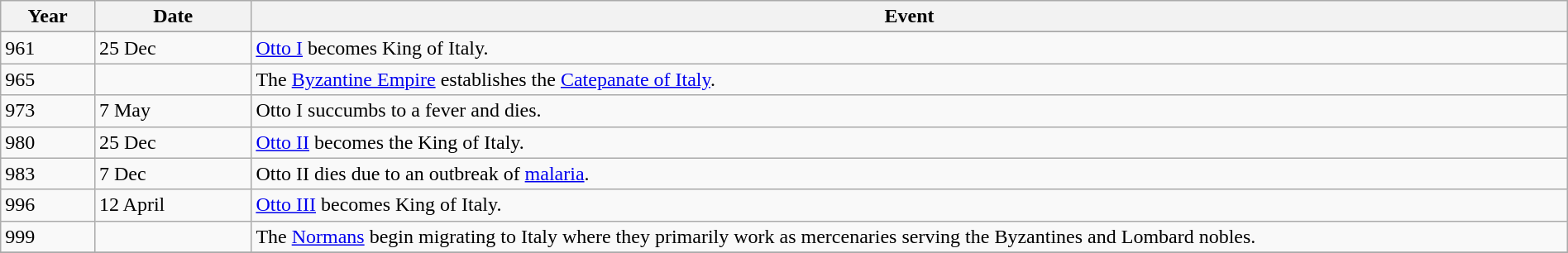<table class="wikitable" width="100%">
<tr>
<th style="width:6%">Year</th>
<th style="width:10%">Date</th>
<th>Event</th>
</tr>
<tr>
</tr>
<tr>
<td>961</td>
<td>25 Dec</td>
<td><a href='#'>Otto I</a> becomes King of Italy.</td>
</tr>
<tr>
<td>965</td>
<td></td>
<td>The <a href='#'>Byzantine Empire</a> establishes the <a href='#'>Catepanate of Italy</a>.</td>
</tr>
<tr>
<td>973</td>
<td>7 May</td>
<td>Otto I succumbs to a fever and dies.</td>
</tr>
<tr>
<td>980</td>
<td>25 Dec</td>
<td><a href='#'>Otto II</a> becomes the King of Italy.</td>
</tr>
<tr>
<td>983</td>
<td>7 Dec</td>
<td>Otto II dies due to an outbreak of <a href='#'>malaria</a>.</td>
</tr>
<tr>
<td>996</td>
<td>12 April</td>
<td><a href='#'>Otto III</a> becomes King of Italy.</td>
</tr>
<tr>
<td>999</td>
<td></td>
<td>The <a href='#'>Normans</a> begin migrating to Italy where they primarily work as mercenaries serving the Byzantines and Lombard nobles.</td>
</tr>
<tr>
</tr>
</table>
